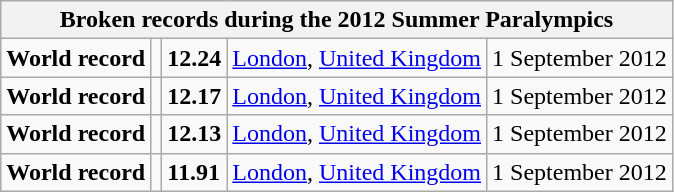<table class="wikitable">
<tr>
<th colspan="5">Broken records during the 2012 Summer Paralympics</th>
</tr>
<tr>
<td><strong>World record</strong></td>
<td></td>
<td><strong>12.24</strong></td>
<td><a href='#'>London</a>, <a href='#'>United Kingdom</a></td>
<td>1 September 2012</td>
</tr>
<tr>
<td><strong>World record</strong></td>
<td></td>
<td><strong>12.17</strong></td>
<td><a href='#'>London</a>, <a href='#'>United Kingdom</a></td>
<td>1 September 2012</td>
</tr>
<tr>
<td><strong>World record</strong></td>
<td></td>
<td><strong>12.13</strong></td>
<td><a href='#'>London</a>, <a href='#'>United Kingdom</a></td>
<td>1 September 2012</td>
</tr>
<tr>
<td><strong>World record</strong></td>
<td></td>
<td><strong>11.91</strong></td>
<td><a href='#'>London</a>, <a href='#'>United Kingdom</a></td>
<td>1 September 2012</td>
</tr>
</table>
